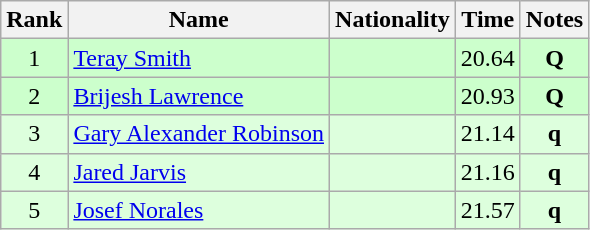<table class="wikitable sortable" style="text-align:center">
<tr>
<th>Rank</th>
<th>Name</th>
<th>Nationality</th>
<th>Time</th>
<th>Notes</th>
</tr>
<tr bgcolor=ccffcc>
<td align=center>1</td>
<td align=left><a href='#'>Teray Smith</a></td>
<td align=left></td>
<td>20.64</td>
<td><strong>Q</strong></td>
</tr>
<tr bgcolor=ccffcc>
<td align=center>2</td>
<td align=left><a href='#'>Brijesh Lawrence</a></td>
<td align=left></td>
<td>20.93</td>
<td><strong>Q</strong></td>
</tr>
<tr bgcolor=ddffdd>
<td align=center>3</td>
<td align=left><a href='#'>Gary Alexander Robinson</a></td>
<td align=left></td>
<td>21.14</td>
<td><strong>q</strong></td>
</tr>
<tr bgcolor=ddffdd>
<td align=center>4</td>
<td align=left><a href='#'>Jared Jarvis</a></td>
<td align=left></td>
<td>21.16</td>
<td><strong>q</strong></td>
</tr>
<tr bgcolor=ddffdd>
<td align=center>5</td>
<td align=left><a href='#'>Josef Norales</a></td>
<td align=left></td>
<td>21.57</td>
<td><strong>q</strong></td>
</tr>
</table>
